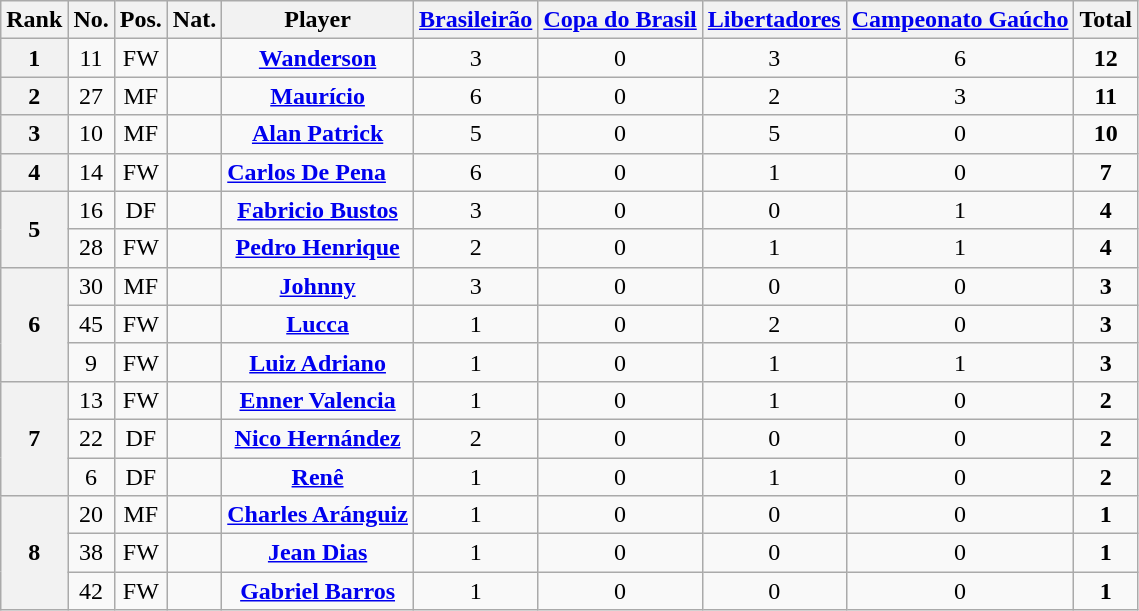<table class="wikitable sortable" style="text-align:center;">
<tr>
<th>Rank</th>
<th>No.</th>
<th>Pos.</th>
<th>Nat.</th>
<th>Player</th>
<th><a href='#'>Brasileirão</a></th>
<th><a href='#'>Copa do Brasil</a></th>
<th><a href='#'>Libertadores</a></th>
<th><a href='#'>Campeonato Gaúcho</a></th>
<th>Total</th>
</tr>
<tr>
<th>1</th>
<td>11</td>
<td>FW</td>
<td></td>
<td><strong><a href='#'>Wanderson</a></strong></td>
<td>3</td>
<td>0</td>
<td>3</td>
<td>6</td>
<td><strong>12</strong></td>
</tr>
<tr>
<th>2</th>
<td>27</td>
<td>MF</td>
<td></td>
<td><strong><a href='#'>Maurício</a></strong></td>
<td>6</td>
<td>0</td>
<td>2</td>
<td>3</td>
<td><strong>11</strong></td>
</tr>
<tr>
<th>3</th>
<td>10</td>
<td>MF</td>
<td></td>
<td><strong><a href='#'>Alan Patrick</a></strong></td>
<td>5</td>
<td>0</td>
<td>5</td>
<td>0</td>
<td><strong>10</strong></td>
</tr>
<tr>
<th>4</th>
<td>14</td>
<td>FW</td>
<td></td>
<td align="left"><strong><a href='#'>Carlos De Pena</a></strong></td>
<td>6</td>
<td>0</td>
<td>1</td>
<td>0</td>
<td><strong>7</strong></td>
</tr>
<tr>
<th rowspan="2">5</th>
<td>16</td>
<td>DF</td>
<td></td>
<td><strong><a href='#'>Fabricio Bustos</a></strong></td>
<td>3</td>
<td>0</td>
<td>0</td>
<td>1</td>
<td><strong>4</strong></td>
</tr>
<tr>
<td>28</td>
<td>FW</td>
<td></td>
<td><strong><a href='#'>Pedro Henrique</a></strong></td>
<td>2</td>
<td>0</td>
<td>1</td>
<td>1</td>
<td><strong>4</strong></td>
</tr>
<tr>
<th rowspan="3">6</th>
<td>30</td>
<td>MF</td>
<td></td>
<td><strong><a href='#'>Johnny</a></strong></td>
<td>3</td>
<td>0</td>
<td>0</td>
<td>0</td>
<td><strong>3</strong></td>
</tr>
<tr>
<td>45</td>
<td>FW</td>
<td></td>
<td><strong><a href='#'>Lucca</a></strong></td>
<td>1</td>
<td>0</td>
<td>2</td>
<td>0</td>
<td><strong>3</strong></td>
</tr>
<tr>
<td>9</td>
<td>FW</td>
<td></td>
<td><strong><a href='#'>Luiz Adriano</a></strong></td>
<td>1</td>
<td>0</td>
<td>1</td>
<td>1</td>
<td><strong>3</strong></td>
</tr>
<tr>
<th rowspan="3">7</th>
<td>13</td>
<td>FW</td>
<td></td>
<td><strong><a href='#'>Enner Valencia</a></strong></td>
<td>1</td>
<td>0</td>
<td>1</td>
<td>0</td>
<td><strong>2</strong></td>
</tr>
<tr>
<td>22</td>
<td>DF</td>
<td></td>
<td><strong><a href='#'>Nico Hernández</a></strong></td>
<td>2</td>
<td>0</td>
<td>0</td>
<td>0</td>
<td><strong>2</strong></td>
</tr>
<tr>
<td>6</td>
<td>DF</td>
<td></td>
<td><strong><a href='#'>Renê</a></strong></td>
<td>1</td>
<td>0</td>
<td>1</td>
<td>0</td>
<td><strong>2</strong></td>
</tr>
<tr>
<th rowspan="3">8</th>
<td>20</td>
<td>MF</td>
<td></td>
<td><strong><a href='#'>Charles Aránguiz</a></strong></td>
<td>1</td>
<td>0</td>
<td>0</td>
<td>0</td>
<td><strong>1</strong></td>
</tr>
<tr>
<td>38</td>
<td>FW</td>
<td></td>
<td><strong><a href='#'>Jean Dias</a></strong></td>
<td>1</td>
<td>0</td>
<td>0</td>
<td>0</td>
<td><strong>1</strong></td>
</tr>
<tr>
<td>42</td>
<td>FW</td>
<td></td>
<td><strong><a href='#'>Gabriel Barros</a></strong></td>
<td>1</td>
<td>0</td>
<td>0</td>
<td>0</td>
<td><strong>1</strong></td>
</tr>
</table>
